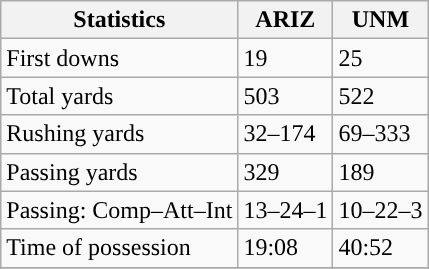<table class="wikitable" style="float: left;">
<tr>
<th>Statistics</th>
<th>ARIZ</th>
<th>UNM</th>
</tr>
<tr>
<td>First downs</td>
<td>19</td>
<td>25</td>
</tr>
<tr>
<td>Total yards</td>
<td>503</td>
<td>522</td>
</tr>
<tr>
<td>Rushing yards</td>
<td>32–174</td>
<td>69–333</td>
</tr>
<tr>
<td>Passing yards</td>
<td>329</td>
<td>189</td>
</tr>
<tr>
<td>Passing: Comp–Att–Int</td>
<td>13–24–1</td>
<td>10–22–3</td>
</tr>
<tr>
<td>Time of possession</td>
<td>19:08</td>
<td>40:52</td>
</tr>
<tr>
</tr>
</table>
